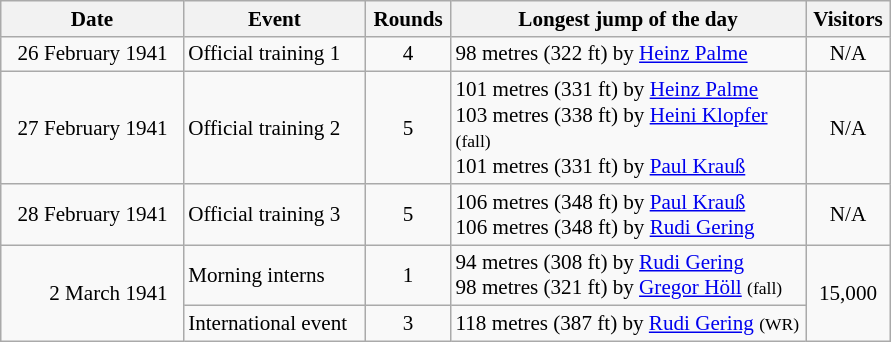<table class=wikitable style="text-align:center; font-size:88%;">
<tr>
<th width=115px>Date</th>
<th width=115px>Event</th>
<th width=50px>Rounds</th>
<th width=230px>Longest jump of the day</th>
<th width=50px>Visitors</th>
</tr>
<tr>
<td align=right>26 February 1941  </td>
<td align=left>Official training 1</td>
<td align=center>4</td>
<td align=left>98 metres (322 ft) by <a href='#'>Heinz Palme</a></td>
<td align=center>N/A</td>
</tr>
<tr>
<td align=right>27 February 1941  </td>
<td align=left>Official training 2</td>
<td align=center>5</td>
<td align=left>101 metres (331 ft) by <a href='#'>Heinz Palme</a><br>103 metres (338 ft) by <a href='#'>Heini Klopfer</a> <small>(fall)</small><br>101 metres (331 ft) by <a href='#'>Paul Krauß</a></td>
<td align=center>N/A</td>
</tr>
<tr>
<td align=right>28 February 1941  </td>
<td align=left>Official training 3</td>
<td align=center>5</td>
<td align=left>106 metres (348 ft) by <a href='#'>Paul Krauß</a><br>106 metres (348 ft) by <a href='#'>Rudi Gering</a></td>
<td align=center>N/A</td>
</tr>
<tr>
<td align=right rowspan=2>2 March 1941  </td>
<td align=left>Morning interns</td>
<td align=center>1</td>
<td align=left>94 metres (308 ft) by <a href='#'>Rudi Gering</a><br>98 metres (321 ft) by <a href='#'>Gregor Höll</a> <small>(fall)</small></td>
<td align=center rowspan=2>15,000</td>
</tr>
<tr>
<td align=left>International event</td>
<td align=center>3</td>
<td align=left>118 metres (387 ft) by <a href='#'>Rudi Gering</a> <small>(WR)</small></td>
</tr>
</table>
